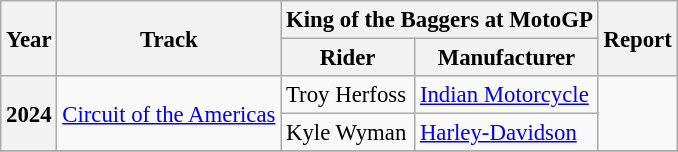<table class="wikitable" style="font-size: 95%;">
<tr>
<th rowspan=2>Year</th>
<th rowspan=2>Track</th>
<th colspan=2>King of the Baggers at MotoGP</th>
<th rowspan=2>Report</th>
</tr>
<tr>
<th>Rider</th>
<th>Manufacturer</th>
</tr>
<tr>
<th rowspan=2>2024</th>
<td Rowspan=2><a href='#'>Circuit of the Americas</a></td>
<td> Troy Herfoss</td>
<td><a href='#'>Indian Motorcycle</a></td>
<td rowspan="2"></td>
</tr>
<tr>
<td> Kyle Wyman</td>
<td><a href='#'>Harley-Davidson</a></td>
</tr>
<tr>
</tr>
</table>
